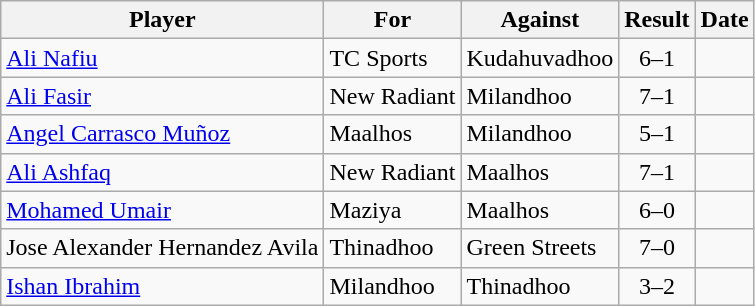<table class="wikitable">
<tr>
<th>Player</th>
<th>For</th>
<th>Against</th>
<th>Result</th>
<th>Date</th>
</tr>
<tr>
<td> <a href='#'>Ali Nafiu</a></td>
<td>TC Sports</td>
<td>Kudahuvadhoo</td>
<td align="center">6–1</td>
<td></td>
</tr>
<tr>
<td> <a href='#'>Ali Fasir</a></td>
<td>New Radiant</td>
<td>Milandhoo</td>
<td align="center">7–1</td>
<td></td>
</tr>
<tr>
<td> <a href='#'>Angel Carrasco Muñoz</a></td>
<td>Maalhos</td>
<td>Milandhoo</td>
<td align="center">5–1</td>
<td></td>
</tr>
<tr>
<td> <a href='#'>Ali Ashfaq</a></td>
<td>New Radiant</td>
<td>Maalhos</td>
<td align="center">7–1</td>
<td></td>
</tr>
<tr>
<td> <a href='#'>Mohamed Umair</a></td>
<td>Maziya</td>
<td>Maalhos</td>
<td align="center">6–0</td>
<td></td>
</tr>
<tr>
<td> Jose Alexander Hernandez Avila</td>
<td>Thinadhoo</td>
<td>Green Streets</td>
<td align="center">7–0</td>
<td></td>
</tr>
<tr>
<td> <a href='#'>Ishan Ibrahim</a></td>
<td>Milandhoo</td>
<td>Thinadhoo</td>
<td align="center">3–2</td>
<td></td>
</tr>
</table>
